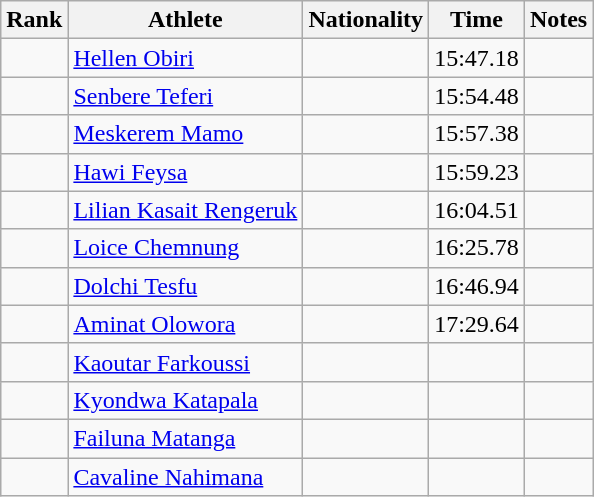<table class="wikitable sortable" style="text-align:center">
<tr>
<th>Rank</th>
<th>Athlete</th>
<th>Nationality</th>
<th>Time</th>
<th>Notes</th>
</tr>
<tr>
<td></td>
<td align="left"><a href='#'>Hellen Obiri</a></td>
<td align=left></td>
<td>15:47.18</td>
<td></td>
</tr>
<tr>
<td></td>
<td align="left"><a href='#'>Senbere Teferi</a></td>
<td align=left></td>
<td>15:54.48</td>
<td></td>
</tr>
<tr>
<td></td>
<td align="left"><a href='#'>Meskerem Mamo</a></td>
<td align=left></td>
<td>15:57.38</td>
<td></td>
</tr>
<tr>
<td></td>
<td align="left"><a href='#'>Hawi Feysa</a></td>
<td align=left></td>
<td>15:59.23</td>
<td></td>
</tr>
<tr>
<td></td>
<td align="left"><a href='#'>Lilian Kasait Rengeruk</a></td>
<td align=left></td>
<td>16:04.51</td>
<td></td>
</tr>
<tr>
<td></td>
<td align="left"><a href='#'>Loice Chemnung</a></td>
<td align=left></td>
<td>16:25.78</td>
<td></td>
</tr>
<tr>
<td></td>
<td align="left"><a href='#'>Dolchi Tesfu</a></td>
<td align=left></td>
<td>16:46.94</td>
<td></td>
</tr>
<tr>
<td></td>
<td align="left"><a href='#'>Aminat Olowora</a></td>
<td align=left></td>
<td>17:29.64</td>
<td></td>
</tr>
<tr>
<td></td>
<td align="left"><a href='#'>Kaoutar Farkoussi</a></td>
<td align=left></td>
<td></td>
<td></td>
</tr>
<tr>
<td></td>
<td align="left"><a href='#'>Kyondwa Katapala</a></td>
<td align=left></td>
<td></td>
<td></td>
</tr>
<tr>
<td></td>
<td align="left"><a href='#'>Failuna Matanga</a></td>
<td align=left></td>
<td></td>
<td></td>
</tr>
<tr>
<td></td>
<td align="left"><a href='#'>Cavaline Nahimana</a></td>
<td align=left></td>
<td></td>
<td></td>
</tr>
</table>
